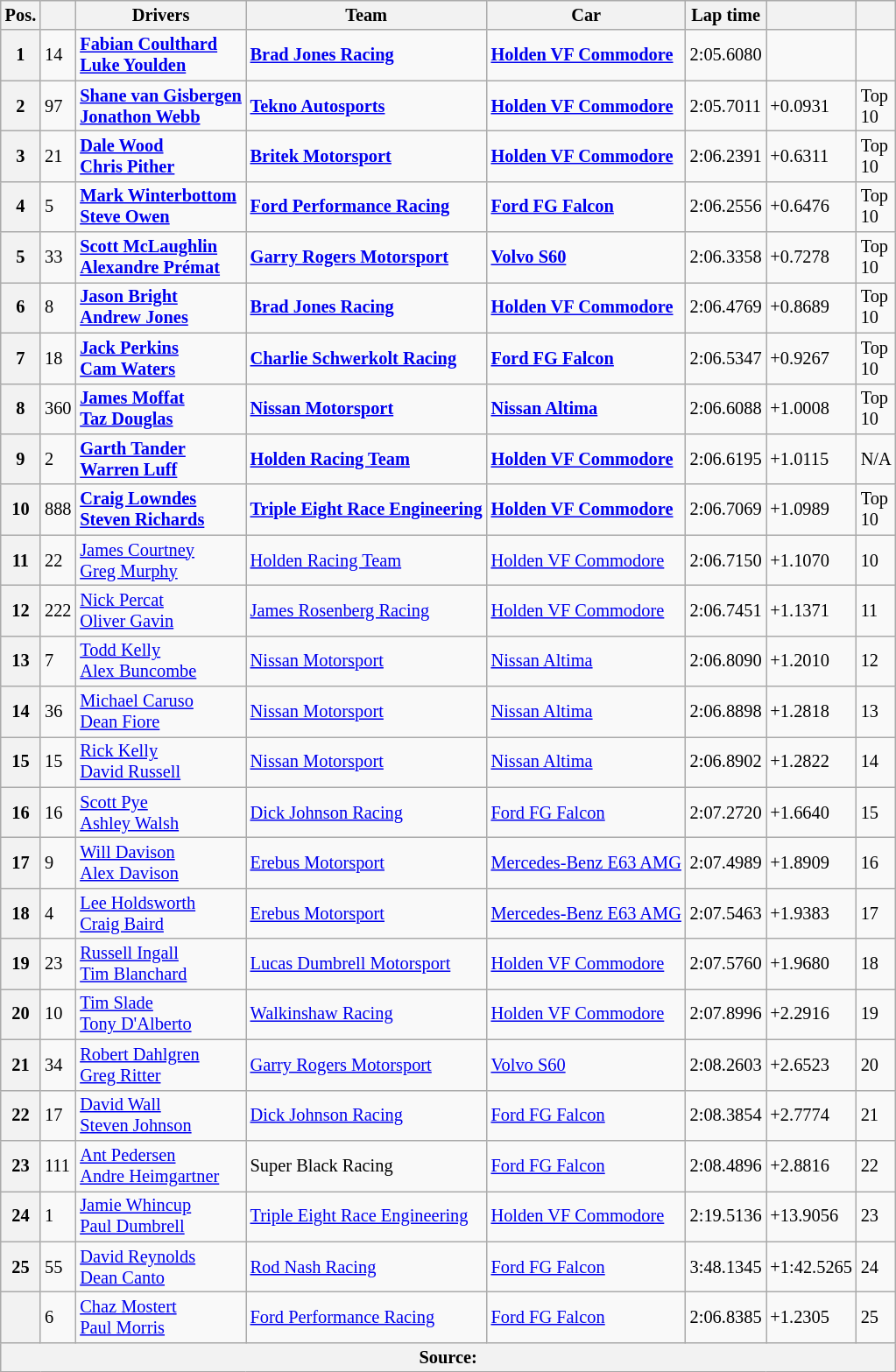<table class="wikitable" style="font-size: 85%;">
<tr>
<th>Pos.</th>
<th></th>
<th>Drivers</th>
<th>Team</th>
<th>Car</th>
<th>Lap time</th>
<th></th>
<th></th>
</tr>
<tr>
<th>1</th>
<td>14</td>
<td><strong> <a href='#'>Fabian Coulthard</a><br> <a href='#'>Luke Youlden</a></strong></td>
<td><strong><a href='#'>Brad Jones Racing</a></strong></td>
<td><strong><a href='#'>Holden VF Commodore</a></strong></td>
<td>2:05.6080</td>
<td></td>
<td><br></td>
</tr>
<tr>
<th>2</th>
<td>97</td>
<td><strong> <a href='#'>Shane van Gisbergen</a><br> <a href='#'>Jonathon Webb</a></strong></td>
<td><strong><a href='#'>Tekno Autosports</a></strong></td>
<td><strong><a href='#'>Holden VF Commodore</a></strong></td>
<td>2:05.7011</td>
<td>+0.0931</td>
<td>Top<br>10</td>
</tr>
<tr>
<th>3</th>
<td>21</td>
<td><strong> <a href='#'>Dale Wood</a><br> <a href='#'>Chris Pither</a></strong></td>
<td><strong><a href='#'>Britek Motorsport</a></strong></td>
<td><strong><a href='#'>Holden VF Commodore</a></strong></td>
<td>2:06.2391</td>
<td>+0.6311</td>
<td>Top<br>10</td>
</tr>
<tr>
<th>4</th>
<td>5</td>
<td><strong> <a href='#'>Mark Winterbottom</a><br> <a href='#'>Steve Owen</a></strong></td>
<td><strong><a href='#'>Ford Performance Racing</a></strong></td>
<td><strong><a href='#'>Ford FG Falcon</a></strong></td>
<td>2:06.2556</td>
<td>+0.6476</td>
<td>Top<br>10</td>
</tr>
<tr>
<th>5</th>
<td>33</td>
<td> <strong><a href='#'>Scott McLaughlin</a><br> <a href='#'>Alexandre Prémat</a></strong></td>
<td><strong><a href='#'>Garry Rogers Motorsport</a></strong></td>
<td><strong><a href='#'>Volvo S60</a></strong></td>
<td>2:06.3358</td>
<td>+0.7278</td>
<td>Top<br>10</td>
</tr>
<tr>
<th>6</th>
<td>8</td>
<td><strong> <a href='#'>Jason Bright</a><br> <a href='#'>Andrew Jones</a></strong></td>
<td><strong><a href='#'>Brad Jones Racing</a></strong></td>
<td><strong><a href='#'>Holden VF Commodore</a></strong></td>
<td>2:06.4769</td>
<td>+0.8689</td>
<td>Top<br>10</td>
</tr>
<tr>
<th>7</th>
<td>18</td>
<td><strong> <a href='#'>Jack Perkins</a><br> <a href='#'>Cam Waters</a></strong></td>
<td><strong><a href='#'>Charlie Schwerkolt Racing</a></strong></td>
<td><strong><a href='#'>Ford FG Falcon</a></strong></td>
<td>2:06.5347</td>
<td>+0.9267</td>
<td>Top<br>10</td>
</tr>
<tr>
<th>8</th>
<td>360</td>
<td><strong> <a href='#'>James Moffat</a><br> <a href='#'>Taz Douglas</a></strong></td>
<td><strong><a href='#'>Nissan Motorsport</a></strong></td>
<td><strong><a href='#'>Nissan Altima</a></strong></td>
<td>2:06.6088</td>
<td>+1.0008</td>
<td>Top<br>10</td>
</tr>
<tr>
<th>9</th>
<td>2</td>
<td><strong> <a href='#'>Garth Tander</a><br> <a href='#'>Warren Luff</a></strong></td>
<td><strong><a href='#'>Holden Racing Team</a></strong></td>
<td><strong><a href='#'>Holden VF Commodore</a></strong></td>
<td>2:06.6195</td>
<td>+1.0115</td>
<td>N/A</td>
</tr>
<tr>
<th>10</th>
<td>888</td>
<td><strong> <a href='#'>Craig Lowndes</a><br> <a href='#'>Steven Richards</a></strong></td>
<td><strong><a href='#'>Triple Eight Race Engineering</a></strong></td>
<td><strong><a href='#'>Holden VF Commodore</a></strong></td>
<td>2:06.7069</td>
<td>+1.0989</td>
<td>Top<br>10</td>
</tr>
<tr>
<th>11</th>
<td>22</td>
<td> <a href='#'>James Courtney</a><br> <a href='#'>Greg Murphy</a></td>
<td><a href='#'>Holden Racing Team</a></td>
<td><a href='#'>Holden VF Commodore</a></td>
<td>2:06.7150</td>
<td>+1.1070</td>
<td>10</td>
</tr>
<tr>
<th>12</th>
<td>222</td>
<td> <a href='#'>Nick Percat</a><br> <a href='#'>Oliver Gavin</a></td>
<td><a href='#'>James Rosenberg Racing</a></td>
<td><a href='#'>Holden VF Commodore</a></td>
<td>2:06.7451</td>
<td>+1.1371</td>
<td>11</td>
</tr>
<tr>
<th>13</th>
<td>7</td>
<td> <a href='#'>Todd Kelly</a><br> <a href='#'>Alex Buncombe</a></td>
<td><a href='#'>Nissan Motorsport</a></td>
<td><a href='#'>Nissan Altima</a></td>
<td>2:06.8090</td>
<td>+1.2010</td>
<td>12</td>
</tr>
<tr>
<th>14</th>
<td>36</td>
<td> <a href='#'>Michael Caruso</a><br> <a href='#'>Dean Fiore</a></td>
<td><a href='#'>Nissan Motorsport</a></td>
<td><a href='#'>Nissan Altima</a></td>
<td>2:06.8898</td>
<td>+1.2818</td>
<td>13</td>
</tr>
<tr>
<th>15</th>
<td>15</td>
<td> <a href='#'>Rick Kelly</a><br> <a href='#'>David Russell</a></td>
<td><a href='#'>Nissan Motorsport</a></td>
<td><a href='#'>Nissan Altima</a></td>
<td>2:06.8902</td>
<td>+1.2822</td>
<td>14</td>
</tr>
<tr>
<th>16</th>
<td>16</td>
<td> <a href='#'>Scott Pye</a><br> <a href='#'>Ashley Walsh</a></td>
<td><a href='#'>Dick Johnson Racing</a></td>
<td><a href='#'>Ford FG Falcon</a></td>
<td>2:07.2720</td>
<td>+1.6640</td>
<td>15</td>
</tr>
<tr>
<th>17</th>
<td>9</td>
<td> <a href='#'>Will Davison</a><br> <a href='#'>Alex Davison</a></td>
<td><a href='#'>Erebus Motorsport</a></td>
<td><a href='#'>Mercedes-Benz E63 AMG</a></td>
<td>2:07.4989</td>
<td>+1.8909</td>
<td>16</td>
</tr>
<tr>
<th>18</th>
<td>4</td>
<td> <a href='#'>Lee Holdsworth</a><br> <a href='#'>Craig Baird</a></td>
<td><a href='#'>Erebus Motorsport</a></td>
<td><a href='#'>Mercedes-Benz E63 AMG</a></td>
<td>2:07.5463</td>
<td>+1.9383</td>
<td>17</td>
</tr>
<tr>
<th>19</th>
<td>23</td>
<td> <a href='#'>Russell Ingall</a><br> <a href='#'>Tim Blanchard</a></td>
<td><a href='#'>Lucas Dumbrell Motorsport</a></td>
<td><a href='#'>Holden VF Commodore</a></td>
<td>2:07.5760</td>
<td>+1.9680</td>
<td>18</td>
</tr>
<tr>
<th>20</th>
<td>10</td>
<td> <a href='#'>Tim Slade</a><br> <a href='#'>Tony D'Alberto</a></td>
<td><a href='#'>Walkinshaw Racing</a></td>
<td><a href='#'>Holden VF Commodore</a></td>
<td>2:07.8996</td>
<td>+2.2916</td>
<td>19</td>
</tr>
<tr>
<th>21</th>
<td>34</td>
<td> <a href='#'>Robert Dahlgren</a><br> <a href='#'>Greg Ritter</a></td>
<td><a href='#'>Garry Rogers Motorsport</a></td>
<td><a href='#'>Volvo S60</a></td>
<td>2:08.2603</td>
<td>+2.6523</td>
<td>20</td>
</tr>
<tr>
<th>22</th>
<td>17</td>
<td> <a href='#'>David Wall</a><br> <a href='#'>Steven Johnson</a></td>
<td><a href='#'>Dick Johnson Racing</a></td>
<td><a href='#'>Ford FG Falcon</a></td>
<td>2:08.3854</td>
<td>+2.7774</td>
<td>21</td>
</tr>
<tr>
<th>23</th>
<td>111</td>
<td> <a href='#'>Ant Pedersen</a><br> <a href='#'>Andre Heimgartner</a></td>
<td>Super Black Racing</td>
<td><a href='#'>Ford FG Falcon</a></td>
<td>2:08.4896</td>
<td>+2.8816</td>
<td>22</td>
</tr>
<tr>
<th>24</th>
<td>1</td>
<td> <a href='#'>Jamie Whincup</a><br> <a href='#'>Paul Dumbrell</a></td>
<td><a href='#'>Triple Eight Race Engineering</a></td>
<td><a href='#'>Holden VF Commodore</a></td>
<td>2:19.5136</td>
<td>+13.9056</td>
<td>23</td>
</tr>
<tr>
<th>25</th>
<td>55</td>
<td> <a href='#'>David Reynolds</a><br> <a href='#'>Dean Canto</a></td>
<td><a href='#'>Rod Nash Racing</a></td>
<td><a href='#'>Ford FG Falcon</a></td>
<td>3:48.1345</td>
<td>+1:42.5265</td>
<td>24</td>
</tr>
<tr>
<th></th>
<td>6</td>
<td> <a href='#'>Chaz Mostert</a><br> <a href='#'>Paul Morris</a></td>
<td><a href='#'>Ford Performance Racing</a></td>
<td><a href='#'>Ford FG Falcon</a></td>
<td>2:06.8385</td>
<td>+1.2305</td>
<td>25</td>
</tr>
<tr>
<th colspan="8">Source:</th>
</tr>
</table>
